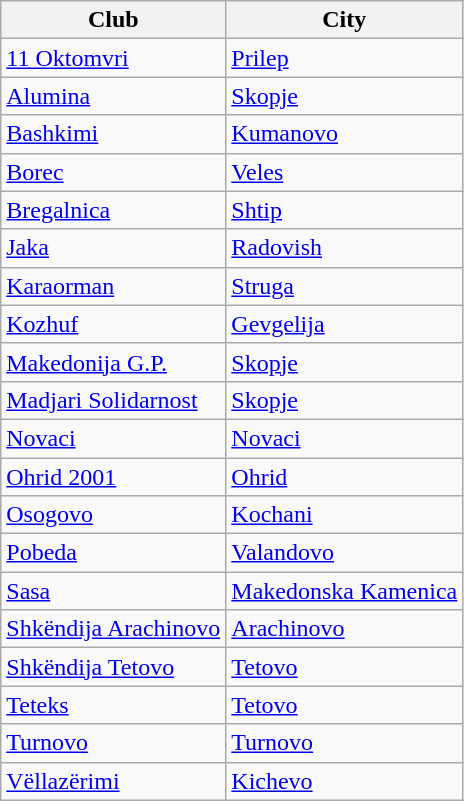<table class="wikitable">
<tr>
<th>Club</th>
<th>City</th>
</tr>
<tr>
<td><a href='#'>11 Oktomvri</a></td>
<td><a href='#'>Prilep</a></td>
</tr>
<tr>
<td><a href='#'>Alumina</a></td>
<td><a href='#'>Skopje</a></td>
</tr>
<tr>
<td><a href='#'>Bashkimi</a></td>
<td><a href='#'>Kumanovo</a></td>
</tr>
<tr>
<td><a href='#'>Borec</a></td>
<td><a href='#'>Veles</a></td>
</tr>
<tr>
<td><a href='#'>Bregalnica</a></td>
<td><a href='#'>Shtip</a></td>
</tr>
<tr>
<td><a href='#'>Jaka</a></td>
<td><a href='#'>Radovish</a></td>
</tr>
<tr>
<td><a href='#'>Karaorman</a></td>
<td><a href='#'>Struga</a></td>
</tr>
<tr>
<td><a href='#'>Kozhuf</a></td>
<td><a href='#'>Gevgelija</a></td>
</tr>
<tr>
<td><a href='#'>Makedonija G.P.</a></td>
<td><a href='#'>Skopje</a></td>
</tr>
<tr>
<td><a href='#'>Madjari Solidarnost</a></td>
<td><a href='#'>Skopje</a></td>
</tr>
<tr>
<td><a href='#'>Novaci</a></td>
<td><a href='#'>Novaci</a></td>
</tr>
<tr>
<td><a href='#'>Ohrid 2001</a></td>
<td><a href='#'>Ohrid</a></td>
</tr>
<tr>
<td><a href='#'>Osogovo</a></td>
<td><a href='#'>Kochani</a></td>
</tr>
<tr>
<td><a href='#'>Pobeda</a></td>
<td><a href='#'>Valandovo</a></td>
</tr>
<tr>
<td><a href='#'>Sasa</a></td>
<td><a href='#'>Makedonska Kamenica</a></td>
</tr>
<tr>
<td><a href='#'>Shkëndija Arachinovo</a></td>
<td><a href='#'>Arachinovo</a></td>
</tr>
<tr>
<td><a href='#'>Shkëndija Tetovo</a></td>
<td><a href='#'>Tetovo</a></td>
</tr>
<tr>
<td><a href='#'>Teteks</a></td>
<td><a href='#'>Tetovo</a></td>
</tr>
<tr>
<td><a href='#'>Turnovo</a></td>
<td><a href='#'>Turnovo</a></td>
</tr>
<tr>
<td><a href='#'>Vëllazërimi</a></td>
<td><a href='#'>Kichevo</a></td>
</tr>
</table>
